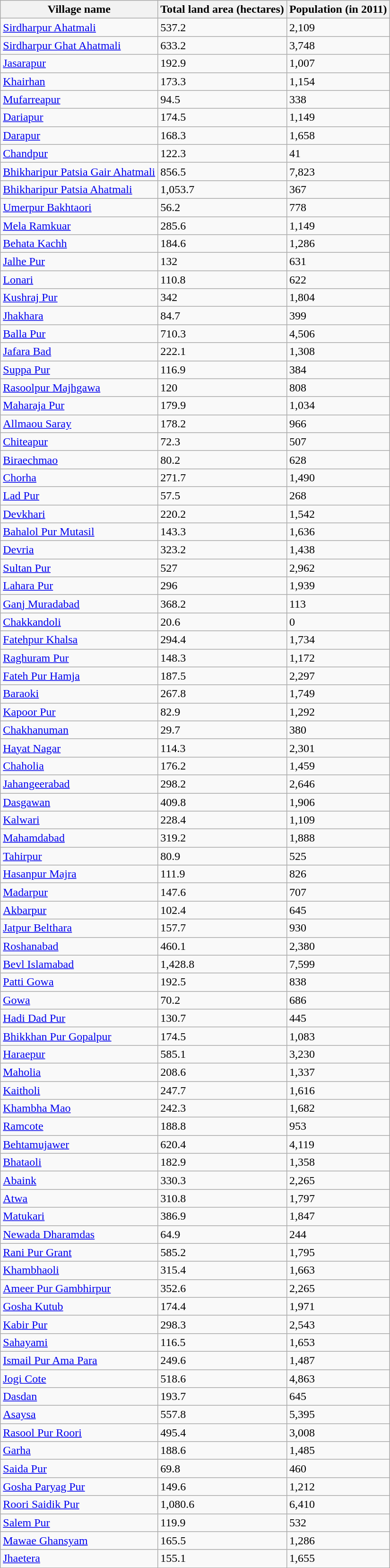<table class="wikitable sortable">
<tr>
<th>Village name</th>
<th>Total land area (hectares)</th>
<th>Population (in 2011)</th>
</tr>
<tr>
<td><a href='#'>Sirdharpur Ahatmali</a></td>
<td>537.2</td>
<td>2,109</td>
</tr>
<tr>
<td><a href='#'>Sirdharpur Ghat Ahatmali</a></td>
<td>633.2</td>
<td>3,748</td>
</tr>
<tr>
<td><a href='#'>Jasarapur</a></td>
<td>192.9</td>
<td>1,007</td>
</tr>
<tr>
<td><a href='#'>Khairhan</a></td>
<td>173.3</td>
<td>1,154</td>
</tr>
<tr>
<td><a href='#'>Mufarreapur</a></td>
<td>94.5</td>
<td>338</td>
</tr>
<tr>
<td><a href='#'>Dariapur</a></td>
<td>174.5</td>
<td>1,149</td>
</tr>
<tr>
<td><a href='#'>Darapur</a></td>
<td>168.3</td>
<td>1,658</td>
</tr>
<tr>
<td><a href='#'>Chandpur</a></td>
<td>122.3</td>
<td>41</td>
</tr>
<tr>
<td><a href='#'>Bhikharipur Patsia Gair Ahatmali</a></td>
<td>856.5</td>
<td>7,823</td>
</tr>
<tr>
<td><a href='#'>Bhikharipur Patsia Ahatmali</a></td>
<td>1,053.7</td>
<td>367</td>
</tr>
<tr>
<td><a href='#'>Umerpur Bakhtaori</a></td>
<td>56.2</td>
<td>778</td>
</tr>
<tr>
<td><a href='#'>Mela Ramkuar</a></td>
<td>285.6</td>
<td>1,149</td>
</tr>
<tr>
<td><a href='#'>Behata Kachh</a></td>
<td>184.6</td>
<td>1,286</td>
</tr>
<tr>
<td><a href='#'>Jalhe Pur</a></td>
<td>132</td>
<td>631</td>
</tr>
<tr>
<td><a href='#'>Lonari</a></td>
<td>110.8</td>
<td>622</td>
</tr>
<tr>
<td><a href='#'>Kushraj Pur</a></td>
<td>342</td>
<td>1,804</td>
</tr>
<tr>
<td><a href='#'>Jhakhara</a></td>
<td>84.7</td>
<td>399</td>
</tr>
<tr>
<td><a href='#'>Balla Pur</a></td>
<td>710.3</td>
<td>4,506</td>
</tr>
<tr>
<td><a href='#'>Jafara Bad</a></td>
<td>222.1</td>
<td>1,308</td>
</tr>
<tr>
<td><a href='#'>Suppa Pur</a></td>
<td>116.9</td>
<td>384</td>
</tr>
<tr>
<td><a href='#'>Rasoolpur Majhgawa</a></td>
<td>120</td>
<td>808</td>
</tr>
<tr>
<td><a href='#'>Maharaja Pur</a></td>
<td>179.9</td>
<td>1,034</td>
</tr>
<tr>
<td><a href='#'>Allmaou Saray</a></td>
<td>178.2</td>
<td>966</td>
</tr>
<tr>
<td><a href='#'>Chiteapur</a></td>
<td>72.3</td>
<td>507</td>
</tr>
<tr>
<td><a href='#'>Biraechmao</a></td>
<td>80.2</td>
<td>628</td>
</tr>
<tr>
<td><a href='#'>Chorha</a></td>
<td>271.7</td>
<td>1,490</td>
</tr>
<tr>
<td><a href='#'>Lad Pur</a></td>
<td>57.5</td>
<td>268</td>
</tr>
<tr>
<td><a href='#'>Devkhari</a></td>
<td>220.2</td>
<td>1,542</td>
</tr>
<tr>
<td><a href='#'>Bahalol Pur Mutasil</a></td>
<td>143.3</td>
<td>1,636</td>
</tr>
<tr>
<td><a href='#'>Devria</a></td>
<td>323.2</td>
<td>1,438</td>
</tr>
<tr>
<td><a href='#'>Sultan Pur</a></td>
<td>527</td>
<td>2,962</td>
</tr>
<tr>
<td><a href='#'>Lahara Pur</a></td>
<td>296</td>
<td>1,939</td>
</tr>
<tr>
<td><a href='#'>Ganj Muradabad</a></td>
<td>368.2</td>
<td>113</td>
</tr>
<tr>
<td><a href='#'>Chakkandoli</a></td>
<td>20.6</td>
<td>0</td>
</tr>
<tr>
<td><a href='#'>Fatehpur Khalsa</a></td>
<td>294.4</td>
<td>1,734</td>
</tr>
<tr>
<td><a href='#'>Raghuram Pur</a></td>
<td>148.3</td>
<td>1,172</td>
</tr>
<tr>
<td><a href='#'>Fateh Pur Hamja</a></td>
<td>187.5</td>
<td>2,297</td>
</tr>
<tr>
<td><a href='#'>Baraoki</a></td>
<td>267.8</td>
<td>1,749</td>
</tr>
<tr>
<td><a href='#'>Kapoor Pur</a></td>
<td>82.9</td>
<td>1,292</td>
</tr>
<tr>
<td><a href='#'>Chakhanuman</a></td>
<td>29.7</td>
<td>380</td>
</tr>
<tr>
<td><a href='#'>Hayat Nagar</a></td>
<td>114.3</td>
<td>2,301</td>
</tr>
<tr>
<td><a href='#'>Chaholia</a></td>
<td>176.2</td>
<td>1,459</td>
</tr>
<tr>
<td><a href='#'>Jahangeerabad</a></td>
<td>298.2</td>
<td>2,646</td>
</tr>
<tr>
<td><a href='#'>Dasgawan</a></td>
<td>409.8</td>
<td>1,906</td>
</tr>
<tr>
<td><a href='#'>Kalwari</a></td>
<td>228.4</td>
<td>1,109</td>
</tr>
<tr>
<td><a href='#'>Mahamdabad</a></td>
<td>319.2</td>
<td>1,888</td>
</tr>
<tr>
<td><a href='#'>Tahirpur</a></td>
<td>80.9</td>
<td>525</td>
</tr>
<tr>
<td><a href='#'>Hasanpur Majra</a></td>
<td>111.9</td>
<td>826</td>
</tr>
<tr>
<td><a href='#'>Madarpur</a></td>
<td>147.6</td>
<td>707</td>
</tr>
<tr>
<td><a href='#'>Akbarpur</a></td>
<td>102.4</td>
<td>645</td>
</tr>
<tr>
<td><a href='#'>Jatpur Belthara</a></td>
<td>157.7</td>
<td>930</td>
</tr>
<tr>
<td><a href='#'>Roshanabad</a></td>
<td>460.1</td>
<td>2,380</td>
</tr>
<tr>
<td><a href='#'>Bevl Islamabad</a></td>
<td>1,428.8</td>
<td>7,599</td>
</tr>
<tr>
<td><a href='#'>Patti Gowa</a></td>
<td>192.5</td>
<td>838</td>
</tr>
<tr>
<td><a href='#'>Gowa</a></td>
<td>70.2</td>
<td>686</td>
</tr>
<tr>
<td><a href='#'>Hadi Dad Pur</a></td>
<td>130.7</td>
<td>445</td>
</tr>
<tr>
<td><a href='#'>Bhikkhan Pur Gopalpur</a></td>
<td>174.5</td>
<td>1,083</td>
</tr>
<tr>
<td><a href='#'>Haraepur</a></td>
<td>585.1</td>
<td>3,230</td>
</tr>
<tr>
<td><a href='#'>Maholia</a></td>
<td>208.6</td>
<td>1,337</td>
</tr>
<tr>
<td><a href='#'>Kaitholi</a></td>
<td>247.7</td>
<td>1,616</td>
</tr>
<tr>
<td><a href='#'>Khambha Mao</a></td>
<td>242.3</td>
<td>1,682</td>
</tr>
<tr>
<td><a href='#'>Ramcote</a></td>
<td>188.8</td>
<td>953</td>
</tr>
<tr>
<td><a href='#'>Behtamujawer</a></td>
<td>620.4</td>
<td>4,119</td>
</tr>
<tr>
<td><a href='#'>Bhataoli</a></td>
<td>182.9</td>
<td>1,358</td>
</tr>
<tr>
<td><a href='#'>Abaink</a></td>
<td>330.3</td>
<td>2,265</td>
</tr>
<tr>
<td><a href='#'>Atwa</a></td>
<td>310.8</td>
<td>1,797</td>
</tr>
<tr>
<td><a href='#'>Matukari</a></td>
<td>386.9</td>
<td>1,847</td>
</tr>
<tr>
<td><a href='#'>Newada Dharamdas</a></td>
<td>64.9</td>
<td>244</td>
</tr>
<tr>
<td><a href='#'>Rani Pur Grant</a></td>
<td>585.2</td>
<td>1,795</td>
</tr>
<tr>
<td><a href='#'>Khambhaoli</a></td>
<td>315.4</td>
<td>1,663</td>
</tr>
<tr>
<td><a href='#'>Ameer Pur Gambhirpur</a></td>
<td>352.6</td>
<td>2,265</td>
</tr>
<tr>
<td><a href='#'>Gosha Kutub</a></td>
<td>174.4</td>
<td>1,971</td>
</tr>
<tr>
<td><a href='#'>Kabir Pur</a></td>
<td>298.3</td>
<td>2,543</td>
</tr>
<tr>
<td><a href='#'>Sahayami</a></td>
<td>116.5</td>
<td>1,653</td>
</tr>
<tr>
<td><a href='#'>Ismail Pur Ama Para</a></td>
<td>249.6</td>
<td>1,487</td>
</tr>
<tr>
<td><a href='#'>Jogi Cote</a></td>
<td>518.6</td>
<td>4,863</td>
</tr>
<tr>
<td><a href='#'>Dasdan</a></td>
<td>193.7</td>
<td>645</td>
</tr>
<tr>
<td><a href='#'>Asaysa</a></td>
<td>557.8</td>
<td>5,395</td>
</tr>
<tr>
<td><a href='#'>Rasool Pur Roori</a></td>
<td>495.4</td>
<td>3,008</td>
</tr>
<tr>
<td><a href='#'>Garha</a></td>
<td>188.6</td>
<td>1,485</td>
</tr>
<tr>
<td><a href='#'>Saida Pur</a></td>
<td>69.8</td>
<td>460</td>
</tr>
<tr>
<td><a href='#'>Gosha Paryag Pur</a></td>
<td>149.6</td>
<td>1,212</td>
</tr>
<tr>
<td><a href='#'>Roori Saidik Pur</a></td>
<td>1,080.6</td>
<td>6,410</td>
</tr>
<tr>
<td><a href='#'>Salem Pur</a></td>
<td>119.9</td>
<td>532</td>
</tr>
<tr>
<td><a href='#'>Mawae Ghansyam</a></td>
<td>165.5</td>
<td>1,286</td>
</tr>
<tr>
<td><a href='#'>Jhaetera</a></td>
<td>155.1</td>
<td>1,655</td>
</tr>
</table>
